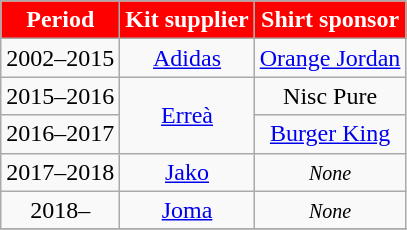<table class="wikitable" style="text-align:center">
<tr>
<th style="color:#FFFFFF; background:red;">Period</th>
<th style="color:#FFFFFF; background:red;">Kit supplier</th>
<th style="color:#FFFFFF; background:red;">Shirt sponsor</th>
</tr>
<tr>
<td>2002–2015</td>
<td><a href='#'>Adidas</a></td>
<td><a href='#'>Orange Jordan</a></td>
</tr>
<tr>
<td>2015–2016</td>
<td rowspan="2"><a href='#'>Erreà</a></td>
<td>Nisc Pure</td>
</tr>
<tr>
<td>2016–2017</td>
<td><a href='#'>Burger King</a></td>
</tr>
<tr>
<td>2017–2018</td>
<td><a href='#'>Jako</a></td>
<td><small><em>None</em></small></td>
</tr>
<tr>
<td>2018–</td>
<td><a href='#'>Joma</a></td>
<td><small><em>None</em></small></td>
</tr>
<tr>
</tr>
</table>
